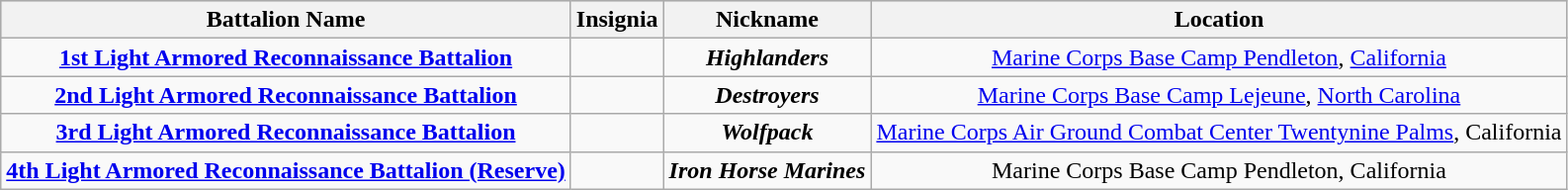<table class="wikitable" style="text-align:center;">
<tr bgcolor="#CCCCCC">
<th><strong>Battalion Name</strong></th>
<th><strong>Insignia</strong></th>
<th><strong>Nickname</strong></th>
<th>Location</th>
</tr>
<tr>
<td><strong><a href='#'>1st Light Armored Reconnaissance Battalion</a></strong></td>
<td></td>
<td><strong><em>Highlanders</em></strong></td>
<td><a href='#'>Marine Corps Base Camp Pendleton</a>, <a href='#'>California</a></td>
</tr>
<tr>
<td><strong><a href='#'>2nd Light Armored Reconnaissance Battalion</a></strong></td>
<td></td>
<td><strong><em>Destroyers</em></strong></td>
<td><a href='#'>Marine Corps Base Camp Lejeune</a>, <a href='#'>North Carolina</a></td>
</tr>
<tr>
<td><strong><a href='#'>3rd Light Armored Reconnaissance Battalion</a></strong></td>
<td></td>
<td><strong><em>Wolfpack</em></strong></td>
<td><a href='#'>Marine Corps Air Ground Combat Center Twentynine Palms</a>, California</td>
</tr>
<tr>
<td><strong><a href='#'>4th Light Armored Reconnaissance Battalion (Reserve)</a> </strong></td>
<td></td>
<td><strong><em>Iron Horse Marines</em></strong></td>
<td>Marine Corps Base Camp Pendleton, California</td>
</tr>
</table>
